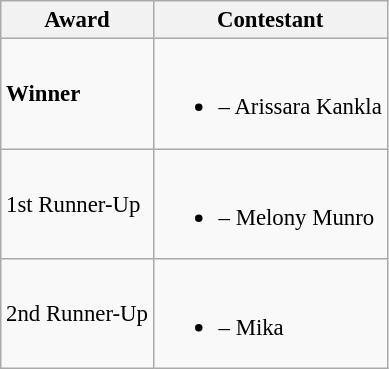<table class="wikitable sortable" style="font-size: 95%;">
<tr>
<th>Award</th>
<th>Contestant</th>
</tr>
<tr>
<td><strong>Winner</strong></td>
<td><br><ul><li><strong></strong> – Arissara Kankla</li></ul></td>
</tr>
<tr>
<td>1st Runner-Up</td>
<td><br><ul><li> – Melony Munro</li></ul></td>
</tr>
<tr>
<td>2nd Runner-Up</td>
<td><br><ul><li> – Mika</li></ul></td>
</tr>
</table>
